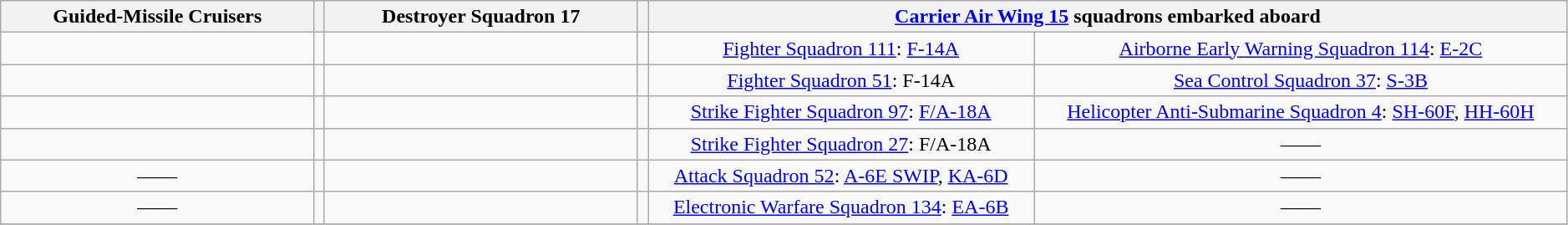<table class="wikitable" style="text-align:center" width=99%>
<tr>
<th colspan="1" width="20%" align="center">Guided-Missile Cruisers</th>
<th colspan="1" width="0%" align="center"></th>
<th colspan="1" width="20%" align="center">Destroyer Squadron 17</th>
<th colspan="1" width="0%" align="center"></th>
<th colspan="2" align="center"><a href='#'>Carrier Air Wing 15</a> squadrons embarked aboard </th>
</tr>
<tr>
<td></td>
<td></td>
<td></td>
<td></td>
<td><a href='#'>Fighter Squadron 111</a>:  <a href='#'>F-14A</a></td>
<td><a href='#'>Airborne Early Warning Squadron 114</a>:  <a href='#'>E-2C</a></td>
</tr>
<tr>
<td></td>
<td></td>
<td></td>
<td></td>
<td><a href='#'>Fighter Squadron 51</a>:  F-14A</td>
<td><a href='#'>Sea Control Squadron 37</a>: <a href='#'>S-3B</a></td>
</tr>
<tr>
<td></td>
<td></td>
<td></td>
<td></td>
<td><a href='#'>Strike Fighter Squadron 97</a>:  <a href='#'>F/A-18A</a></td>
<td><a href='#'>Helicopter Anti-Submarine Squadron 4</a>:  <a href='#'>SH-60F</a>, <a href='#'>HH-60H</a></td>
</tr>
<tr>
<td></td>
<td></td>
<td></td>
<td></td>
<td><a href='#'>Strike Fighter Squadron 27</a>:  F/A-18A</td>
<td>——</td>
</tr>
<tr>
<td>——</td>
<td></td>
<td></td>
<td></td>
<td><a href='#'>Attack Squadron 52</a>: <a href='#'>A-6E SWIP</a>, <a href='#'>KA-6D</a></td>
<td>——</td>
</tr>
<tr>
<td>——</td>
<td></td>
<td></td>
<td></td>
<td><a href='#'>Electronic Warfare Squadron 134</a>:  <a href='#'>EA-6B</a></td>
<td>——</td>
</tr>
<tr>
</tr>
</table>
